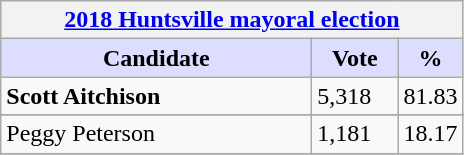<table class="wikitable">
<tr>
<th colspan="3"><a href='#'>2018 Huntsville mayoral election</a></th>
</tr>
<tr>
<th style="background:#ddf; width:200px;">Candidate  </th>
<th style="background:#ddf; width:50px;">Vote</th>
<th style="background:#ddf; width:30px;">%</th>
</tr>
<tr>
<td><strong>Scott Aitchison</strong></td>
<td>5,318</td>
<td>81.83</td>
</tr>
<tr>
</tr>
<tr>
<td>Peggy Peterson</td>
<td>1,181</td>
<td>18.17</td>
</tr>
<tr>
</tr>
</table>
